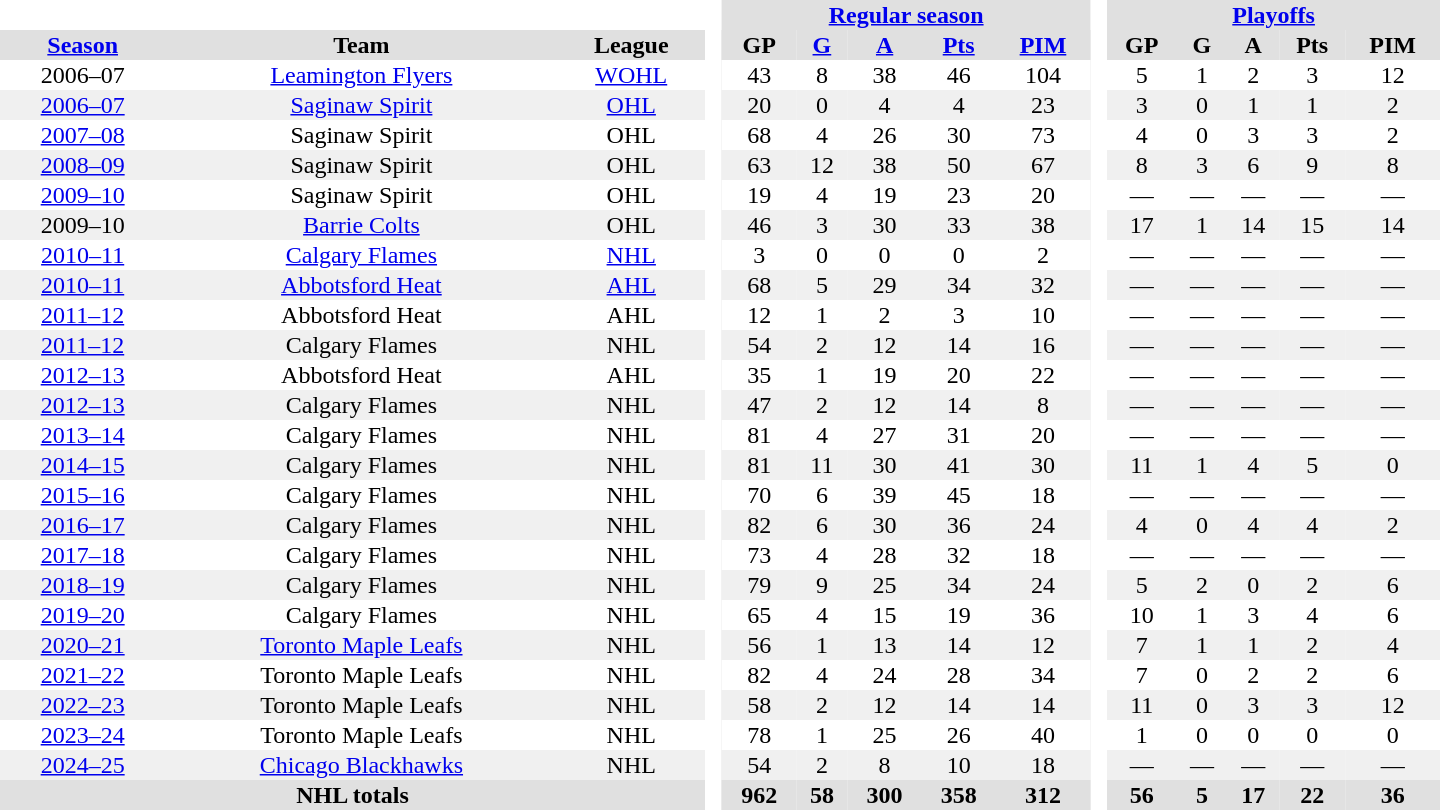<table border="0" cellpadding="1" cellspacing="0" style="text-align:center; width:60em">
<tr bgcolor="#e0e0e0">
<th colspan="3" bgcolor="#ffffff"> </th>
<th rowspan="99" bgcolor="#ffffff"> </th>
<th colspan="5"><a href='#'>Regular season</a></th>
<th rowspan="99" bgcolor="#ffffff"> </th>
<th colspan="5"><a href='#'>Playoffs</a></th>
</tr>
<tr bgcolor="#e0e0e0">
<th><a href='#'>Season</a></th>
<th>Team</th>
<th>League</th>
<th>GP</th>
<th><a href='#'>G</a></th>
<th><a href='#'>A</a></th>
<th><a href='#'>Pts</a></th>
<th><a href='#'>PIM</a></th>
<th>GP</th>
<th>G</th>
<th>A</th>
<th>Pts</th>
<th>PIM</th>
</tr>
<tr>
<td>2006–07</td>
<td><a href='#'>Leamington Flyers</a></td>
<td><a href='#'>WOHL</a></td>
<td>43</td>
<td>8</td>
<td>38</td>
<td>46</td>
<td>104</td>
<td>5</td>
<td>1</td>
<td>2</td>
<td>3</td>
<td>12</td>
</tr>
<tr bgcolor="#f0f0f0">
<td><a href='#'>2006–07</a></td>
<td><a href='#'>Saginaw Spirit</a></td>
<td><a href='#'>OHL</a></td>
<td>20</td>
<td>0</td>
<td>4</td>
<td>4</td>
<td>23</td>
<td>3</td>
<td>0</td>
<td>1</td>
<td>1</td>
<td>2</td>
</tr>
<tr>
<td><a href='#'>2007–08</a></td>
<td>Saginaw Spirit</td>
<td>OHL</td>
<td>68</td>
<td>4</td>
<td>26</td>
<td>30</td>
<td>73</td>
<td>4</td>
<td>0</td>
<td>3</td>
<td>3</td>
<td>2</td>
</tr>
<tr bgcolor="#f0f0f0">
<td><a href='#'>2008–09</a></td>
<td>Saginaw Spirit</td>
<td>OHL</td>
<td>63</td>
<td>12</td>
<td>38</td>
<td>50</td>
<td>67</td>
<td>8</td>
<td>3</td>
<td>6</td>
<td>9</td>
<td>8</td>
</tr>
<tr>
<td><a href='#'>2009–10</a></td>
<td>Saginaw Spirit</td>
<td>OHL</td>
<td>19</td>
<td>4</td>
<td>19</td>
<td>23</td>
<td>20</td>
<td>—</td>
<td>—</td>
<td>—</td>
<td>—</td>
<td>—</td>
</tr>
<tr bgcolor="#f0f0f0">
<td>2009–10</td>
<td><a href='#'>Barrie Colts</a></td>
<td>OHL</td>
<td>46</td>
<td>3</td>
<td>30</td>
<td>33</td>
<td>38</td>
<td>17</td>
<td>1</td>
<td>14</td>
<td>15</td>
<td>14</td>
</tr>
<tr>
<td><a href='#'>2010–11</a></td>
<td><a href='#'>Calgary Flames</a></td>
<td><a href='#'>NHL</a></td>
<td>3</td>
<td>0</td>
<td>0</td>
<td>0</td>
<td>2</td>
<td>—</td>
<td>—</td>
<td>—</td>
<td>—</td>
<td>—</td>
</tr>
<tr bgcolor="#f0f0f0">
<td><a href='#'>2010–11</a></td>
<td><a href='#'>Abbotsford Heat</a></td>
<td><a href='#'>AHL</a></td>
<td>68</td>
<td>5</td>
<td>29</td>
<td>34</td>
<td>32</td>
<td>—</td>
<td>—</td>
<td>—</td>
<td>—</td>
<td>—</td>
</tr>
<tr>
<td><a href='#'>2011–12</a></td>
<td>Abbotsford Heat</td>
<td>AHL</td>
<td>12</td>
<td>1</td>
<td>2</td>
<td>3</td>
<td>10</td>
<td>—</td>
<td>—</td>
<td>—</td>
<td>—</td>
<td>—</td>
</tr>
<tr bgcolor="#f0f0f0">
<td><a href='#'>2011–12</a></td>
<td>Calgary Flames</td>
<td>NHL</td>
<td>54</td>
<td>2</td>
<td>12</td>
<td>14</td>
<td>16</td>
<td>—</td>
<td>—</td>
<td>—</td>
<td>—</td>
<td>—</td>
</tr>
<tr>
<td><a href='#'>2012–13</a></td>
<td>Abbotsford Heat</td>
<td>AHL</td>
<td>35</td>
<td>1</td>
<td>19</td>
<td>20</td>
<td>22</td>
<td>—</td>
<td>—</td>
<td>—</td>
<td>—</td>
<td>—</td>
</tr>
<tr bgcolor="#f0f0f0">
<td><a href='#'>2012–13</a></td>
<td>Calgary Flames</td>
<td>NHL</td>
<td>47</td>
<td>2</td>
<td>12</td>
<td>14</td>
<td>8</td>
<td>—</td>
<td>—</td>
<td>—</td>
<td>—</td>
<td>—</td>
</tr>
<tr>
<td><a href='#'>2013–14</a></td>
<td>Calgary Flames</td>
<td>NHL</td>
<td>81</td>
<td>4</td>
<td>27</td>
<td>31</td>
<td>20</td>
<td>—</td>
<td>—</td>
<td>—</td>
<td>—</td>
<td>—</td>
</tr>
<tr bgcolor="#f0f0f0">
<td><a href='#'>2014–15</a></td>
<td>Calgary Flames</td>
<td>NHL</td>
<td>81</td>
<td>11</td>
<td>30</td>
<td>41</td>
<td>30</td>
<td>11</td>
<td>1</td>
<td>4</td>
<td>5</td>
<td>0</td>
</tr>
<tr>
<td><a href='#'>2015–16</a></td>
<td>Calgary Flames</td>
<td>NHL</td>
<td>70</td>
<td>6</td>
<td>39</td>
<td>45</td>
<td>18</td>
<td>—</td>
<td>—</td>
<td>—</td>
<td>—</td>
<td>—</td>
</tr>
<tr bgcolor="#f0f0f0">
<td><a href='#'>2016–17</a></td>
<td>Calgary Flames</td>
<td>NHL</td>
<td>82</td>
<td>6</td>
<td>30</td>
<td>36</td>
<td>24</td>
<td>4</td>
<td>0</td>
<td>4</td>
<td>4</td>
<td>2</td>
</tr>
<tr>
<td><a href='#'>2017–18</a></td>
<td>Calgary Flames</td>
<td>NHL</td>
<td>73</td>
<td>4</td>
<td>28</td>
<td>32</td>
<td>18</td>
<td>—</td>
<td>—</td>
<td>—</td>
<td>—</td>
<td>—</td>
</tr>
<tr bgcolor="#f0f0f0">
<td><a href='#'>2018–19</a></td>
<td>Calgary Flames</td>
<td>NHL</td>
<td>79</td>
<td>9</td>
<td>25</td>
<td>34</td>
<td>24</td>
<td>5</td>
<td>2</td>
<td>0</td>
<td>2</td>
<td>6</td>
</tr>
<tr>
<td><a href='#'>2019–20</a></td>
<td>Calgary Flames</td>
<td>NHL</td>
<td>65</td>
<td>4</td>
<td>15</td>
<td>19</td>
<td>36</td>
<td>10</td>
<td>1</td>
<td>3</td>
<td>4</td>
<td>6</td>
</tr>
<tr bgcolor="#f0f0f0">
<td><a href='#'>2020–21</a></td>
<td><a href='#'>Toronto Maple Leafs</a></td>
<td>NHL</td>
<td>56</td>
<td>1</td>
<td>13</td>
<td>14</td>
<td>12</td>
<td>7</td>
<td>1</td>
<td>1</td>
<td>2</td>
<td>4</td>
</tr>
<tr>
<td><a href='#'>2021–22</a></td>
<td>Toronto Maple Leafs</td>
<td>NHL</td>
<td>82</td>
<td>4</td>
<td>24</td>
<td>28</td>
<td>34</td>
<td>7</td>
<td>0</td>
<td>2</td>
<td>2</td>
<td>6</td>
</tr>
<tr bgcolor="#f0f0f0">
<td><a href='#'>2022–23</a></td>
<td>Toronto Maple Leafs</td>
<td>NHL</td>
<td>58</td>
<td>2</td>
<td>12</td>
<td>14</td>
<td>14</td>
<td>11</td>
<td>0</td>
<td>3</td>
<td>3</td>
<td>12</td>
</tr>
<tr>
<td><a href='#'>2023–24</a></td>
<td>Toronto Maple Leafs</td>
<td>NHL</td>
<td>78</td>
<td>1</td>
<td>25</td>
<td>26</td>
<td>40</td>
<td>1</td>
<td>0</td>
<td>0</td>
<td>0</td>
<td>0</td>
</tr>
<tr bgcolor="#f0f0f0">
<td><a href='#'>2024–25</a></td>
<td><a href='#'>Chicago Blackhawks</a></td>
<td>NHL</td>
<td>54</td>
<td>2</td>
<td>8</td>
<td>10</td>
<td>18</td>
<td>—</td>
<td>—</td>
<td>—</td>
<td>—</td>
<td>—</td>
</tr>
<tr bgcolor="#e0e0e0">
<th colspan="3">NHL totals</th>
<th>962</th>
<th>58</th>
<th>300</th>
<th>358</th>
<th>312</th>
<th>56</th>
<th>5</th>
<th>17</th>
<th>22</th>
<th>36</th>
</tr>
</table>
